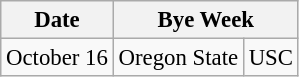<table class="wikitable" style="font-size:95%;">
<tr>
<th>Date</th>
<th colspan="2">Bye Week</th>
</tr>
<tr>
<td>October 16</td>
<td>Oregon State</td>
<td>USC</td>
</tr>
</table>
